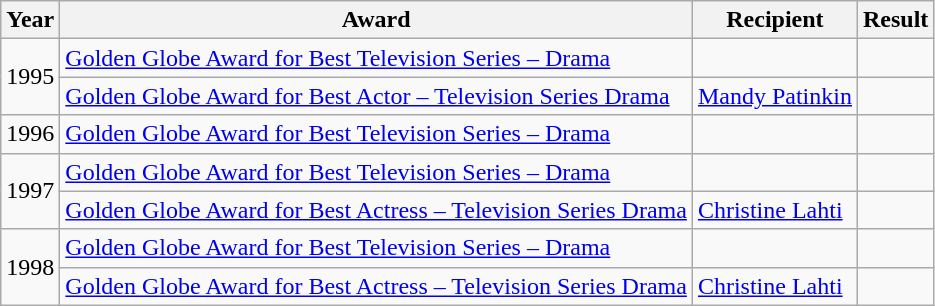<table class="wikitable">
<tr>
<th>Year</th>
<th>Award</th>
<th>Recipient</th>
<th>Result</th>
</tr>
<tr>
<td rowspan=2>1995</td>
<td><a href='#'>Golden Globe Award for Best Television Series – Drama</a></td>
<td></td>
<td></td>
</tr>
<tr>
<td><a href='#'>Golden Globe Award for Best Actor – Television Series Drama</a></td>
<td><a href='#'>Mandy Patinkin</a></td>
<td></td>
</tr>
<tr>
<td>1996</td>
<td><a href='#'>Golden Globe Award for Best Television Series – Drama</a></td>
<td></td>
<td></td>
</tr>
<tr>
<td rowspan=2>1997</td>
<td><a href='#'>Golden Globe Award for Best Television Series – Drama</a></td>
<td></td>
<td></td>
</tr>
<tr>
<td><a href='#'>Golden Globe Award for Best Actress – Television Series Drama</a></td>
<td><a href='#'>Christine Lahti</a></td>
<td></td>
</tr>
<tr>
<td rowspan=2>1998</td>
<td><a href='#'>Golden Globe Award for Best Television Series – Drama</a></td>
<td></td>
<td></td>
</tr>
<tr>
<td><a href='#'>Golden Globe Award for Best Actress – Television Series Drama</a></td>
<td><a href='#'>Christine Lahti</a></td>
<td></td>
</tr>
</table>
